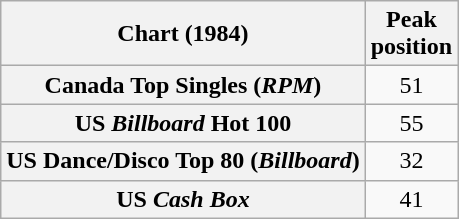<table class="wikitable plainrowheaders sortable" style="text-align:center">
<tr>
<th scope="col">Chart (1984)</th>
<th scope="col">Peak<br>position</th>
</tr>
<tr>
<th scope="row">Canada Top Singles (<em>RPM</em>)</th>
<td>51</td>
</tr>
<tr>
<th scope="row">US <em>Billboard</em> Hot 100</th>
<td>55</td>
</tr>
<tr>
<th scope="row">US Dance/Disco Top 80 (<em>Billboard</em>)</th>
<td>32</td>
</tr>
<tr>
<th scope="row">US <em>Cash Box</em></th>
<td>41</td>
</tr>
</table>
